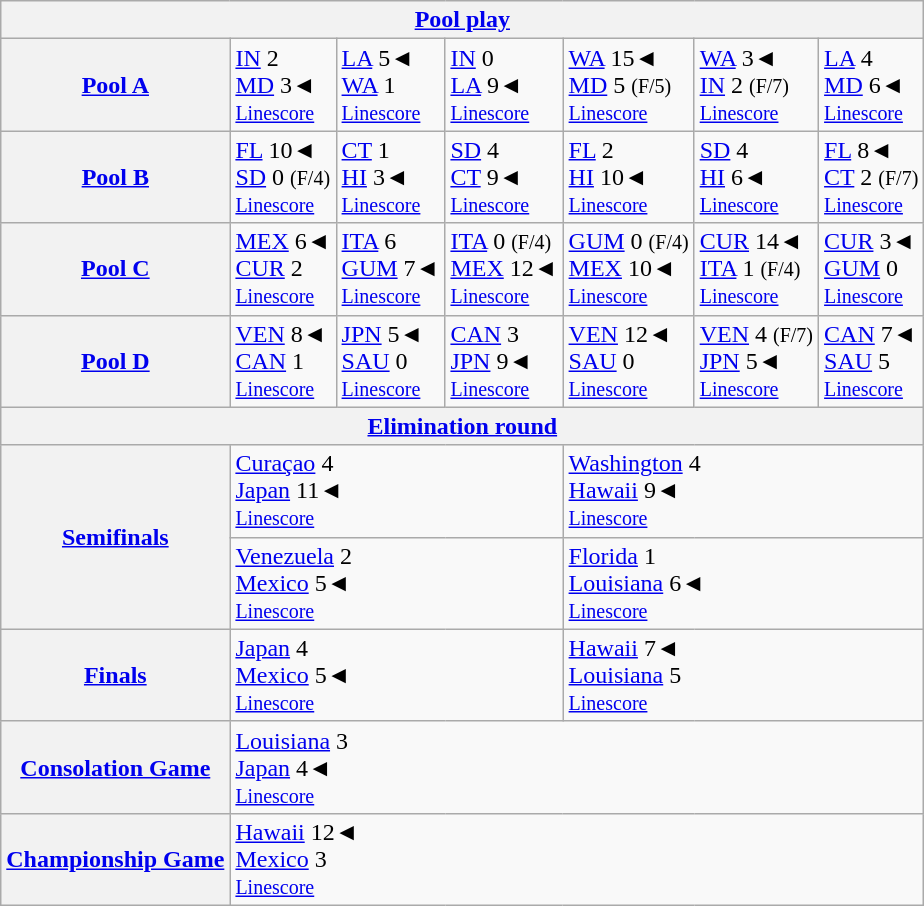<table class="wikitable">
<tr>
<th colspan="7"><a href='#'>Pool play</a></th>
</tr>
<tr>
<th><a href='#'>Pool A</a></th>
<td> <a href='#'>IN</a> 2<br>  <a href='#'>MD</a> 3◄ <br><small><a href='#'>Linescore</a></small></td>
<td> <a href='#'>LA</a> 5◄ <br>  <a href='#'>WA</a> 1 <br><small><a href='#'>Linescore</a></small></td>
<td> <a href='#'>IN</a> 0 <br>  <a href='#'>LA</a> 9◄ <br><small><a href='#'>Linescore</a></small></td>
<td> <a href='#'>WA</a> 15◄ <br>  <a href='#'>MD</a> 5 <small>(F/5)</small><br><small><a href='#'>Linescore</a></small></td>
<td> <a href='#'>WA</a> 3◄ <br>  <a href='#'>IN</a> 2 <small>(F/7)</small><br><small><a href='#'>Linescore</a></small></td>
<td> <a href='#'>LA</a> 4 <br> <a href='#'>MD</a> 6◄ <br><small><a href='#'>Linescore</a></small></td>
</tr>
<tr>
<th><a href='#'>Pool B</a></th>
<td> <a href='#'>FL</a> 10◄ <br>  <a href='#'>SD</a> 0 <small>(F/4)</small><br><small><a href='#'>Linescore</a></small></td>
<td> <a href='#'>CT</a> 1 <br>  <a href='#'>HI</a> 3◄ <br><small><a href='#'>Linescore</a></small></td>
<td> <a href='#'>SD</a> 4 <br>  <a href='#'>CT</a> 9◄ <br><small><a href='#'>Linescore</a></small></td>
<td> <a href='#'>FL</a> 2 <br>  <a href='#'>HI</a> 10◄ <br><small><a href='#'>Linescore</a></small></td>
<td> <a href='#'>SD</a> 4 <br>  <a href='#'>HI</a> 6◄ <br><small><a href='#'>Linescore</a></small></td>
<td> <a href='#'>FL</a> 8◄ <br>  <a href='#'>CT</a> 2 <small>(F/7)</small><br><small><a href='#'>Linescore</a></small></td>
</tr>
<tr>
<th><a href='#'>Pool C</a></th>
<td> <a href='#'>MEX</a> 6◄ <br>  <a href='#'>CUR</a> 2 <br><small><a href='#'>Linescore</a></small></td>
<td> <a href='#'>ITA</a> 6 <br>  <a href='#'>GUM</a> 7◄ <br><small><a href='#'>Linescore</a></small></td>
<td> <a href='#'>ITA</a> 0 <small>(F/4)</small><br>  <a href='#'>MEX</a> 12◄ <br><small><a href='#'>Linescore</a></small></td>
<td> <a href='#'>GUM</a> 0 <small>(F/4)</small> <br>  <a href='#'>MEX</a> 10◄ <br><small><a href='#'>Linescore</a></small></td>
<td> <a href='#'>CUR</a> 14◄ <br>  <a href='#'>ITA</a> 1 <small>(F/4)</small><br><small><a href='#'>Linescore</a></small></td>
<td> <a href='#'>CUR</a> 3◄ <br>  <a href='#'>GUM</a> 0<br><small><a href='#'>Linescore</a></small></td>
</tr>
<tr>
<th><a href='#'>Pool D</a></th>
<td> <a href='#'>VEN</a> 8◄ <br>  <a href='#'>CAN</a> 1 <br><small><a href='#'>Linescore</a></small></td>
<td> <a href='#'>JPN</a> 5◄ <br>  <a href='#'>SAU</a> 0 <br><small><a href='#'>Linescore</a></small></td>
<td> <a href='#'>CAN</a> 3 <br>  <a href='#'>JPN</a> 9◄ <br><small><a href='#'>Linescore</a></small></td>
<td> <a href='#'>VEN</a> 12◄ <br>  <a href='#'>SAU</a> 0 <br><small><a href='#'>Linescore</a></small></td>
<td> <a href='#'>VEN</a> 4 <small>(F/7)</small> <br>  <a href='#'>JPN</a> 5◄ <br><small><a href='#'>Linescore</a></small></td>
<td> <a href='#'>CAN</a> 7◄ <br>  <a href='#'>SAU</a> 5 <br><small><a href='#'>Linescore</a></small></td>
</tr>
<tr>
<th colspan="7"><a href='#'>Elimination round</a></th>
</tr>
<tr>
<th rowspan="2"><a href='#'>Semifinals</a></th>
<td colspan="3"> <a href='#'>Curaçao</a> 4 <br>  <a href='#'>Japan</a> 11◄ <br><small><a href='#'>Linescore</a></small></td>
<td colspan="3"> <a href='#'>Washington</a> 4 <br>  <a href='#'>Hawaii</a> 9◄ <br><small><a href='#'>Linescore</a></small></td>
</tr>
<tr>
<td colspan="3"> <a href='#'>Venezuela</a> 2 <br>  <a href='#'>Mexico</a> 5◄ <br><small><a href='#'>Linescore</a></small></td>
<td colspan="3"> <a href='#'>Florida</a> 1 <br>  <a href='#'>Louisiana</a> 6◄ <br><small><a href='#'>Linescore</a></small></td>
</tr>
<tr>
<th><a href='#'>Finals</a></th>
<td colspan="3"> <a href='#'>Japan</a> 4 <br>  <a href='#'>Mexico</a> 5◄  <br><small><a href='#'>Linescore</a></small></td>
<td colspan="3"> <a href='#'>Hawaii</a> 7◄ <br>  <a href='#'>Louisiana</a> 5 <br><small><a href='#'>Linescore</a></small></td>
</tr>
<tr>
<th><a href='#'>Consolation Game</a></th>
<td colspan="7"> <a href='#'>Louisiana</a> 3 <br>  <a href='#'>Japan</a> 4◄ <br><small><a href='#'>Linescore</a></small></td>
</tr>
<tr>
<th><a href='#'>Championship Game</a></th>
<td colspan="7"> <a href='#'>Hawaii</a> 12◄  <br>   <a href='#'>Mexico</a> 3 <br><small><a href='#'>Linescore</a></small></td>
</tr>
</table>
